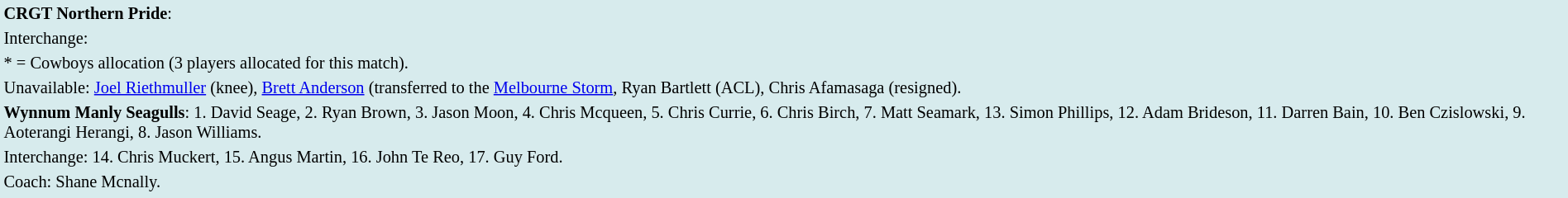<table style="background:#d7ebed; font-size:85%; width:100%;">
<tr>
<td><strong>CRGT Northern Pride</strong>:             </td>
</tr>
<tr>
<td>Interchange:    </td>
</tr>
<tr>
<td>* = Cowboys allocation (3 players allocated for this match).</td>
</tr>
<tr>
<td>Unavailable: <a href='#'>Joel Riethmuller</a> (knee), <a href='#'>Brett Anderson</a> (transferred to the <a href='#'>Melbourne Storm</a>, Ryan Bartlett (ACL), Chris Afamasaga (resigned).</td>
</tr>
<tr>
<td><strong>Wynnum Manly Seagulls</strong>: 1. David Seage, 2. Ryan Brown, 3. Jason Moon, 4. Chris Mcqueen, 5. Chris Currie, 6. Chris Birch, 7. Matt Seamark, 13. Simon Phillips, 12. Adam Brideson, 11. Darren Bain, 10. Ben Czislowski, 9. Aoterangi Herangi, 8. Jason Williams.</td>
</tr>
<tr>
<td>Interchange: 14. Chris Muckert, 15. Angus Martin, 16. John Te Reo, 17. Guy Ford.</td>
</tr>
<tr>
<td>Coach: Shane Mcnally.</td>
</tr>
<tr>
</tr>
</table>
